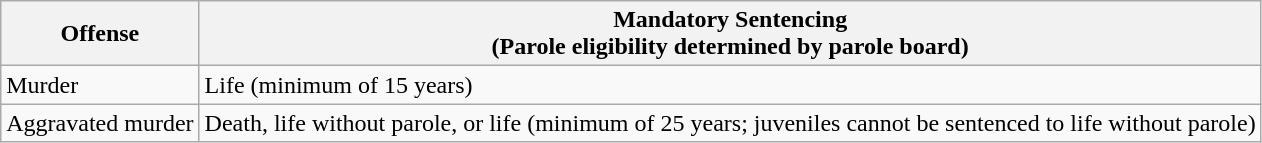<table class="wikitable">
<tr>
<th>Offense</th>
<th>Mandatory Sentencing<br>(Parole eligibility determined by parole board)</th>
</tr>
<tr>
<td>Murder</td>
<td>Life (minimum of 15 years)</td>
</tr>
<tr>
<td>Aggravated murder</td>
<td>Death, life without parole, or life (minimum of 25 years; juveniles cannot be sentenced to life without parole)</td>
</tr>
</table>
